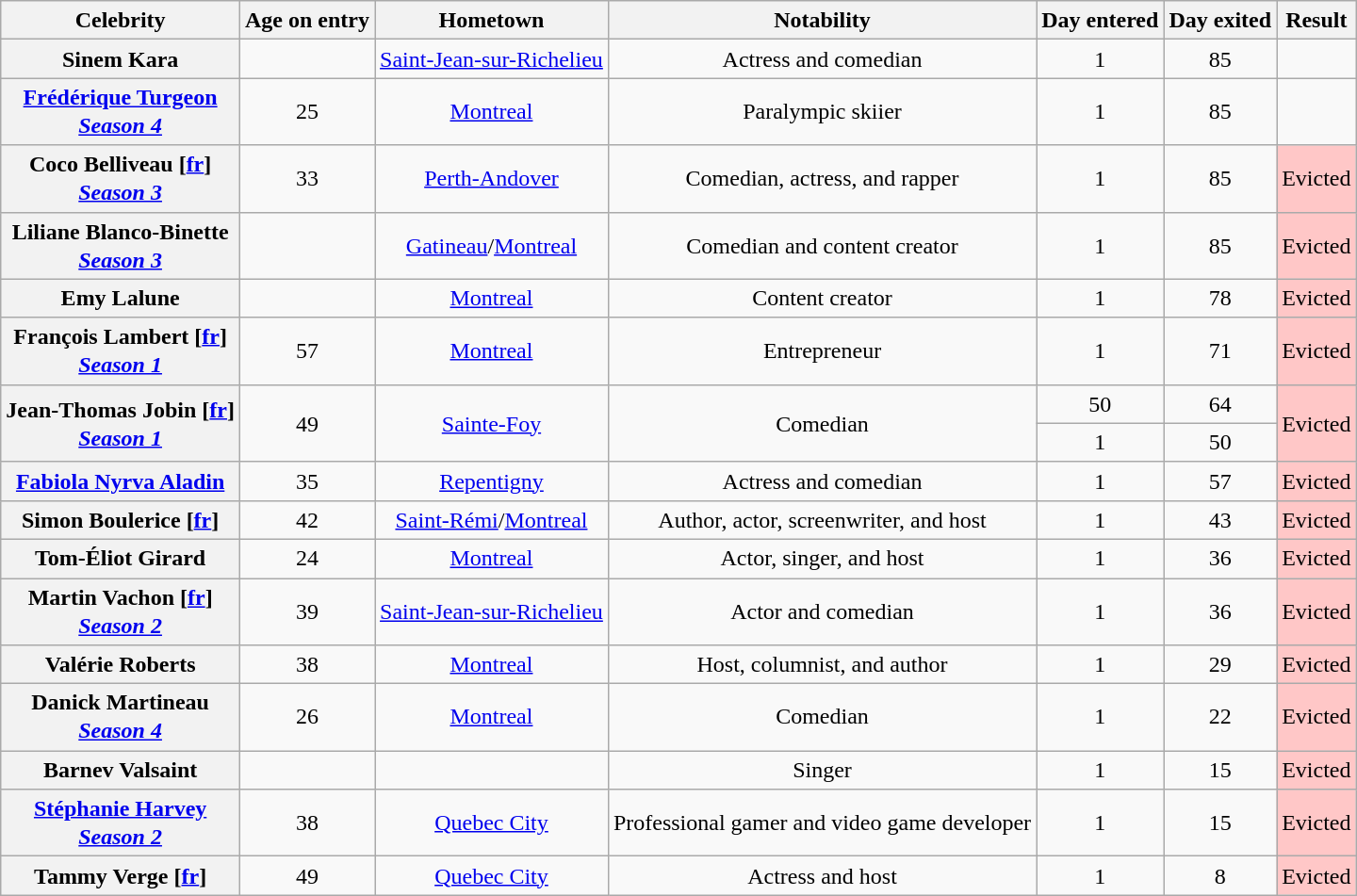<table class="wikitable sortable" style="text-align:center; line-height:20px; width:auto;">
<tr>
<th>Celebrity</th>
<th>Age on entry</th>
<th>Hometown</th>
<th>Notability</th>
<th>Day entered</th>
<th>Day exited</th>
<th>Result</th>
</tr>
<tr>
<th>Sinem Kara</th>
<td></td>
<td><a href='#'>Saint-Jean-sur-Richelieu</a></td>
<td>Actress and comedian</td>
<td>1</td>
<td>85</td>
<td></td>
</tr>
<tr>
<th><a href='#'>Frédérique Turgeon</a><br><em><a href='#'>Season 4</a></em></th>
<td>25</td>
<td><a href='#'>Montreal</a></td>
<td>Paralympic skiier</td>
<td>1</td>
<td>85</td>
<td></td>
</tr>
<tr>
<th>Coco Belliveau [<a href='#'>fr</a>]<br><em><a href='#'>Season 3</a></em></th>
<td>33</td>
<td><a href='#'>Perth-Andover</a></td>
<td>Comedian, actress, and rapper</td>
<td>1</td>
<td>85</td>
<td style="background:#ffc7c7">Evicted</td>
</tr>
<tr>
<th>Liliane Blanco-Binette<br><em><a href='#'>Season 3</a></em></th>
<td></td>
<td><a href='#'>Gatineau</a>/<a href='#'>Montreal</a></td>
<td>Comedian and content creator</td>
<td>1</td>
<td>85</td>
<td style="background:#ffc7c7">Evicted</td>
</tr>
<tr>
<th>Emy Lalune</th>
<td></td>
<td><a href='#'>Montreal</a></td>
<td>Content creator</td>
<td>1</td>
<td>78</td>
<td style="background:#ffc7c7">Evicted</td>
</tr>
<tr>
<th>François Lambert [<a href='#'>fr</a>]<br><em><a href='#'>Season 1</a></em></th>
<td>57</td>
<td><a href='#'>Montreal</a></td>
<td>Entrepreneur</td>
<td>1</td>
<td>71</td>
<td style="background:#ffc7c7">Evicted</td>
</tr>
<tr>
<th rowspan="2">Jean-Thomas Jobin [<a href='#'>fr</a>]<br><em><a href='#'>Season 1</a></em></th>
<td rowspan="2">49</td>
<td rowspan="2"><a href='#'>Sainte-Foy</a></td>
<td rowspan="2">Comedian</td>
<td>50</td>
<td>64</td>
<td rowspan="2" style="background:#ffc7c7">Evicted</td>
</tr>
<tr>
<td>1</td>
<td>50</td>
</tr>
<tr>
<th><a href='#'>Fabiola Nyrva Aladin</a></th>
<td>35</td>
<td><a href='#'>Repentigny</a></td>
<td>Actress and comedian</td>
<td>1</td>
<td>57</td>
<td style="background:#ffc7c7">Evicted</td>
</tr>
<tr>
<th>Simon Boulerice  [<a href='#'>fr</a>]</th>
<td>42</td>
<td><a href='#'>Saint-Rémi</a>/<a href='#'>Montreal</a></td>
<td>Author, actor, screenwriter, and host</td>
<td>1</td>
<td>43</td>
<td style="background:#ffc7c7">Evicted</td>
</tr>
<tr>
<th>Tom-Éliot Girard</th>
<td>24</td>
<td><a href='#'>Montreal</a></td>
<td>Actor, singer, and host</td>
<td>1</td>
<td>36</td>
<td style="background:#ffc7c7">Evicted</td>
</tr>
<tr>
<th>Martin Vachon [<a href='#'>fr</a>]<br><em><a href='#'>Season 2</a></em></th>
<td>39</td>
<td><a href='#'>Saint-Jean-sur-Richelieu</a></td>
<td>Actor and comedian</td>
<td>1</td>
<td>36</td>
<td style="background:#ffc7c7">Evicted</td>
</tr>
<tr>
<th>Valérie Roberts</th>
<td>38</td>
<td><a href='#'>Montreal</a></td>
<td>Host, columnist, and author</td>
<td>1</td>
<td>29</td>
<td style="background:#ffc7c7">Evicted</td>
</tr>
<tr>
<th>Danick Martineau<br><em><a href='#'>Season 4</a></em></th>
<td>26</td>
<td><a href='#'>Montreal</a></td>
<td>Comedian</td>
<td>1</td>
<td>22</td>
<td style="background:#ffc7c7">Evicted</td>
</tr>
<tr>
<th>Barnev Valsaint</th>
<td></td>
<td></td>
<td>Singer</td>
<td>1</td>
<td>15</td>
<td style="background:#ffc7c7">Evicted</td>
</tr>
<tr>
<th><a href='#'>Stéphanie Harvey</a><br><em><a href='#'>Season 2</a></em></th>
<td>38</td>
<td><a href='#'>Quebec City</a></td>
<td>Professional gamer and video game developer</td>
<td>1</td>
<td>15</td>
<td style="background:#ffc7c7">Evicted</td>
</tr>
<tr>
<th>Tammy Verge [<a href='#'>fr</a>]</th>
<td>49</td>
<td><a href='#'>Quebec City</a></td>
<td>Actress and host</td>
<td>1</td>
<td>8</td>
<td style="background:#ffc7c7">Evicted</td>
</tr>
</table>
